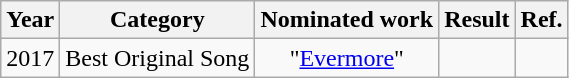<table class="wikitable plainrowheaders" style="text-align:center;">
<tr>
<th>Year</th>
<th>Category</th>
<th>Nominated work</th>
<th>Result</th>
<th>Ref.</th>
</tr>
<tr>
<td>2017</td>
<td rowspan="2">Best Original Song</td>
<td>"<a href='#'>Evermore</a>" </td>
<td></td>
<td></td>
</tr>
</table>
